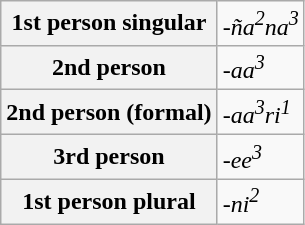<table class="wikitable">
<tr>
<th>1st  person singular</th>
<td><em>-ña<sup>2</sup>na<sup>3</sup></em></td>
</tr>
<tr>
<th>2nd  person</th>
<td><em>-aa<sup>3</sup></em></td>
</tr>
<tr>
<th>2nd  person (formal)</th>
<td><em>-aa<sup>3</sup>ri<sup>1</sup></em></td>
</tr>
<tr>
<th>3rd  person</th>
<td><em>-ee<sup>3</sup></em></td>
</tr>
<tr>
<th>1st  person plural</th>
<td><em>-ni<sup>2</sup></em></td>
</tr>
</table>
